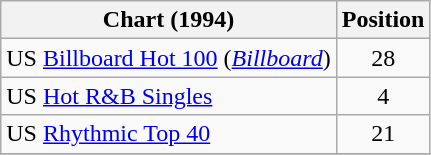<table class="wikitable sortable">
<tr>
<th scope="col">Chart (1994)</th>
<th scope="col">Position</th>
</tr>
<tr>
<td>US <a href='#'>Billboard Hot 100</a> (<em><a href='#'>Billboard</a></em>)</td>
<td align="center">28</td>
</tr>
<tr>
<td>US <a href='#'>Hot R&B Singles</a></td>
<td align="center">4</td>
</tr>
<tr>
<td>US <a href='#'>Rhythmic Top 40</a></td>
<td align="center">21</td>
</tr>
<tr>
</tr>
</table>
